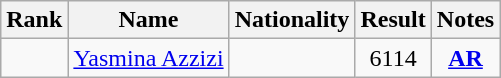<table class="wikitable sortable" style="text-align:center">
<tr>
<th>Rank</th>
<th>Name</th>
<th>Nationality</th>
<th>Result</th>
<th>Notes</th>
</tr>
<tr>
<td></td>
<td align=left><a href='#'>Yasmina Azzizi</a></td>
<td align=left></td>
<td>6114</td>
<td><strong><a href='#'>AR</a></strong></td>
</tr>
</table>
